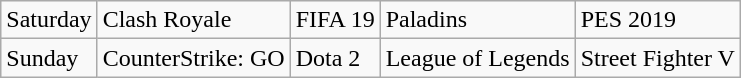<table class="wikitable">
<tr>
<td>Saturday</td>
<td>Clash Royale</td>
<td>FIFA 19</td>
<td>Paladins</td>
<td>PES 2019</td>
</tr>
<tr>
<td>Sunday</td>
<td>CounterStrike: GO</td>
<td>Dota 2</td>
<td>League of Legends</td>
<td>Street Fighter V</td>
</tr>
</table>
